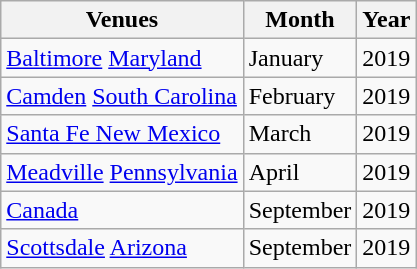<table class="wikitable">
<tr>
<th>Venues</th>
<th>Month</th>
<th>Year</th>
</tr>
<tr>
<td><a href='#'>Baltimore</a> <a href='#'>Maryland</a></td>
<td>January</td>
<td>2019</td>
</tr>
<tr>
<td><a href='#'>Camden</a> <a href='#'>South Carolina</a></td>
<td>February</td>
<td>2019</td>
</tr>
<tr>
<td><a href='#'>Santa Fe New Mexico</a></td>
<td>March</td>
<td>2019</td>
</tr>
<tr>
<td><a href='#'>Meadville</a> <a href='#'>Pennsylvania</a></td>
<td>April</td>
<td>2019</td>
</tr>
<tr>
<td><a href='#'>Canada</a></td>
<td>September</td>
<td>2019</td>
</tr>
<tr>
<td><a href='#'>Scottsdale</a> <a href='#'>Arizona</a></td>
<td>September</td>
<td>2019</td>
</tr>
</table>
